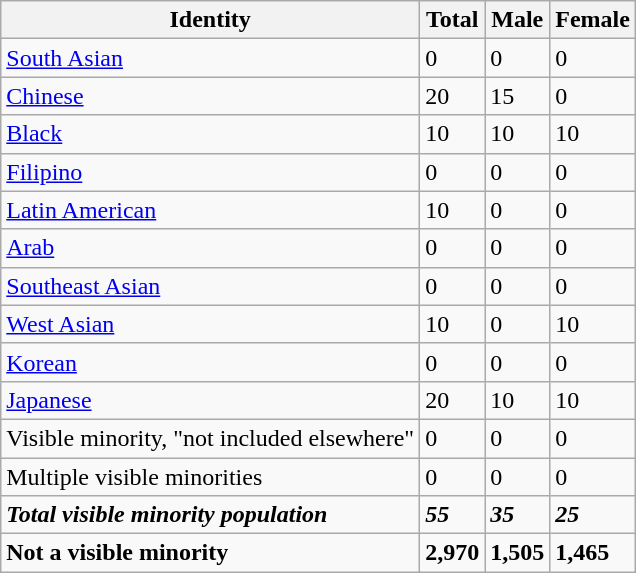<table class="wikitable mw-collapsible mw-collapsed">
<tr>
<th>Identity</th>
<th>Total</th>
<th>Male</th>
<th>Female</th>
</tr>
<tr>
<td><a href='#'>South Asian</a></td>
<td>0</td>
<td>0</td>
<td>0</td>
</tr>
<tr>
<td><a href='#'>Chinese</a></td>
<td>20</td>
<td>15</td>
<td>0</td>
</tr>
<tr>
<td><a href='#'>Black</a></td>
<td>10</td>
<td>10</td>
<td>10</td>
</tr>
<tr>
<td><a href='#'>Filipino</a></td>
<td>0</td>
<td>0</td>
<td>0</td>
</tr>
<tr>
<td><a href='#'>Latin American</a></td>
<td>10</td>
<td>0</td>
<td>0</td>
</tr>
<tr>
<td><a href='#'>Arab</a></td>
<td>0</td>
<td>0</td>
<td>0</td>
</tr>
<tr>
<td><a href='#'>Southeast Asian</a></td>
<td>0</td>
<td>0</td>
<td>0</td>
</tr>
<tr>
<td><a href='#'>West Asian</a></td>
<td>10</td>
<td>0</td>
<td>10</td>
</tr>
<tr>
<td><a href='#'>Korean</a></td>
<td>0</td>
<td>0</td>
<td>0</td>
</tr>
<tr>
<td><a href='#'>Japanese</a></td>
<td>20</td>
<td>10</td>
<td>10</td>
</tr>
<tr>
<td>Visible minority, "not included elsewhere"</td>
<td>0</td>
<td>0</td>
<td>0</td>
</tr>
<tr>
<td>Multiple visible minorities</td>
<td>0</td>
<td>0</td>
<td>0</td>
</tr>
<tr>
<td><strong><em>Total visible minority population</em></strong></td>
<td><strong><em>55</em></strong></td>
<td><strong><em>35</em></strong></td>
<td><strong><em>25</em></strong></td>
</tr>
<tr>
<td><strong>Not a visible minority</strong></td>
<td><strong>2,970</strong></td>
<td><strong>1,505</strong></td>
<td><strong>1,465</strong></td>
</tr>
</table>
